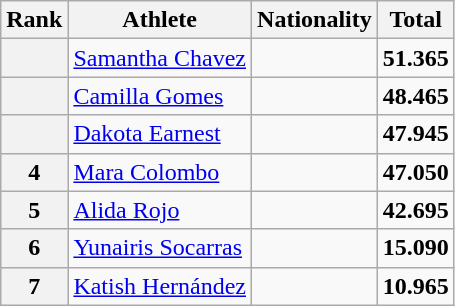<table class="wikitable sortable" style="text-align:left">
<tr>
<th scope=col>Rank</th>
<th scope=col>Athlete</th>
<th scope=col>Nationality</th>
<th scope=col>Total</th>
</tr>
<tr>
<th scope=row></th>
<td align=left><a href='#'>Samantha Chavez</a></td>
<td></td>
<td><strong>51.365</strong></td>
</tr>
<tr>
<th scope=row></th>
<td align=left><a href='#'>Camilla Gomes</a></td>
<td></td>
<td><strong>48.465</strong></td>
</tr>
<tr>
<th scope=row></th>
<td align=left><a href='#'>Dakota Earnest</a></td>
<td></td>
<td><strong>47.945</strong></td>
</tr>
<tr>
<th scope=row>4</th>
<td align=left><a href='#'>Mara Colombo</a></td>
<td></td>
<td><strong>47.050</strong></td>
</tr>
<tr>
<th scope=row>5</th>
<td align=left><a href='#'>Alida Rojo</a></td>
<td></td>
<td><strong>42.695</strong></td>
</tr>
<tr>
<th scope=row>6</th>
<td align=left><a href='#'>Yunairis Socarras</a></td>
<td></td>
<td><strong>15.090</strong></td>
</tr>
<tr>
<th scope=row>7</th>
<td align=left><a href='#'>Katish Hernández</a></td>
<td></td>
<td><strong>10.965</strong></td>
</tr>
</table>
